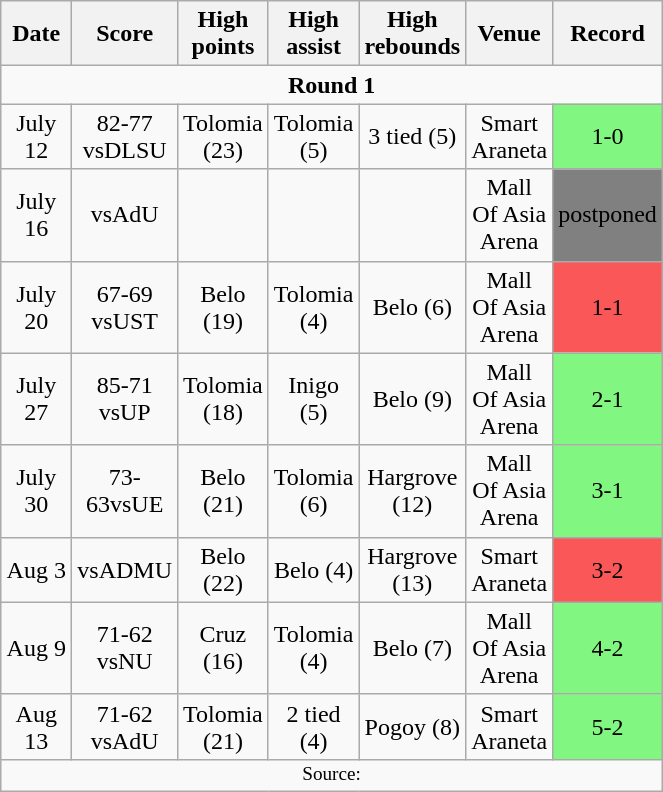<table class="wikitable"  style="font-size: 100%; text-align:center">
<tr>
<th width=40>Date</th>
<th width=40>Score</th>
<th width=45>High points</th>
<th width=40>High assist</th>
<th width=40>High rebounds</th>
<th width=50>Venue</th>
<th width=15>Record</th>
</tr>
<tr>
<td colspan="7" align="center"><strong>Round 1</strong></td>
</tr>
<tr>
<td>July 12</td>
<td>82-77 vsDLSU</td>
<td>Tolomia (23)</td>
<td>Tolomia (5)</td>
<td>3 tied (5)</td>
<td>Smart Araneta</td>
<td bgcolor="#81f781">1-0</td>
</tr>
<tr>
<td>July 16</td>
<td>vsAdU</td>
<td></td>
<td></td>
<td></td>
<td>Mall Of Asia Arena</td>
<td bgcolor="808080">postponed</td>
</tr>
<tr>
<td>July 20</td>
<td>67-69 vsUST</td>
<td>Belo (19)</td>
<td>Tolomia (4)</td>
<td>Belo (6)</td>
<td>Mall Of Asia Arena</td>
<td bgcolor="#fa5858">1-1</td>
</tr>
<tr>
<td>July 27</td>
<td>85-71 vsUP</td>
<td>Tolomia (18)</td>
<td>Inigo (5)</td>
<td>Belo (9)</td>
<td>Mall Of Asia Arena</td>
<td bgcolor="81f781">2-1</td>
</tr>
<tr>
<td>July 30</td>
<td>73-63vsUE</td>
<td>Belo (21)</td>
<td>Tolomia (6)</td>
<td>Hargrove (12)</td>
<td>Mall Of Asia Arena</td>
<td bgcolor="81f781">3-1</td>
</tr>
<tr>
<td>Aug 3</td>
<td>vsADMU</td>
<td>Belo (22)</td>
<td>Belo (4)</td>
<td>Hargrove (13)</td>
<td>Smart Araneta</td>
<td bgcolor="fa5858">3-2</td>
</tr>
<tr>
<td>Aug 9</td>
<td>71-62 vsNU</td>
<td>Cruz (16)</td>
<td>Tolomia (4)</td>
<td>Belo (7)</td>
<td>Mall Of Asia Arena</td>
<td bgcolor="81f781">4-2</td>
</tr>
<tr>
<td>Aug 13</td>
<td>71-62 vsAdU</td>
<td>Tolomia (21)</td>
<td>2 tied (4)</td>
<td>Pogoy (8)</td>
<td>Smart Araneta</td>
<td bgcolor="81f781">5-2</td>
</tr>
<tr>
<td colspan="7" style="font-size: 80%;align="center">Source: </td>
</tr>
</table>
